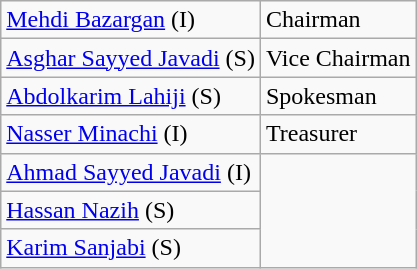<table class="wikitable" style="text-align:left">
<tr>
<td><a href='#'>Mehdi Bazargan</a> (I)</td>
<td>Chairman</td>
</tr>
<tr>
<td><a href='#'>Asghar Sayyed Javadi</a> (S)</td>
<td>Vice Chairman</td>
</tr>
<tr>
<td><a href='#'>Abdolkarim Lahiji</a> (S)</td>
<td>Spokesman</td>
</tr>
<tr>
<td><a href='#'>Nasser Minachi</a> (I)</td>
<td>Treasurer</td>
</tr>
<tr>
<td><a href='#'>Ahmad Sayyed Javadi</a> (I)</td>
</tr>
<tr>
<td><a href='#'>Hassan Nazih</a> (S)</td>
</tr>
<tr>
<td><a href='#'>Karim Sanjabi</a> (S)</td>
</tr>
</table>
